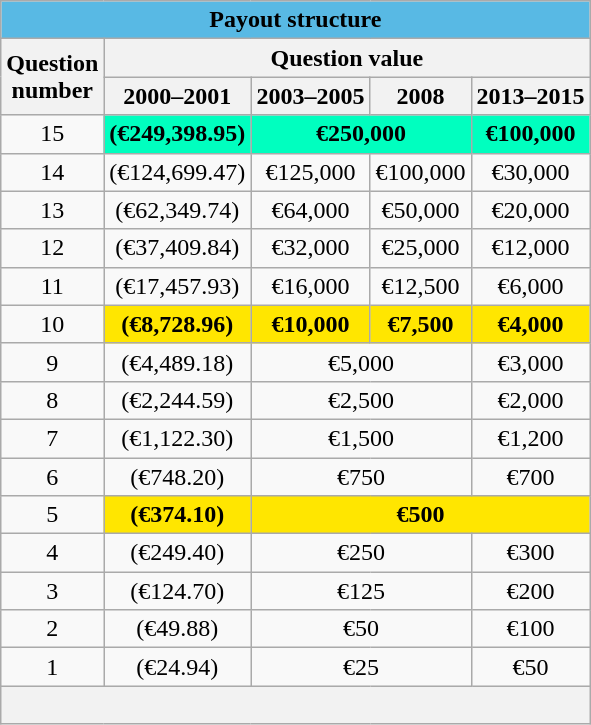<table class="wikitable" style="text-align:center;">
<tr>
<th colspan="5" style="background: #58B9E4">Payout structure</th>
</tr>
<tr>
<th rowspan="2">Question<br>number</th>
<th colspan="4">Question value</th>
</tr>
<tr>
<th>2000–2001</th>
<th>2003–2005</th>
<th>2008</th>
<th>2013–2015</th>
</tr>
<tr>
<td>15</td>
<td style="background: #00FFBF"><strong> (€249,398.95)</strong></td>
<td colspan="2" style="background: #00FFBF"><strong>€250,000</strong></td>
<td style="background: #00FFBF"><strong>€100,000</strong></td>
</tr>
<tr>
<td>14</td>
<td> (€124,699.47)</td>
<td>€125,000</td>
<td>€100,000</td>
<td>€30,000</td>
</tr>
<tr>
<td>13</td>
<td> (€62,349.74)</td>
<td>€64,000</td>
<td>€50,000</td>
<td>€20,000</td>
</tr>
<tr>
<td>12</td>
<td> (€37,409.84)</td>
<td>€32,000</td>
<td>€25,000</td>
<td>€12,000</td>
</tr>
<tr>
<td>11</td>
<td> (€17,457.93)</td>
<td>€16,000</td>
<td>€12,500</td>
<td>€6,000</td>
</tr>
<tr>
<td>10</td>
<td style="background: #FFE600"><strong> (€8,728.96)</strong></td>
<td style="background: #FFE600"><strong>€10,000</strong></td>
<td style="background: #FFE600"><strong>€7,500</strong></td>
<td style="background: #FFE600"><strong>€4,000</strong></td>
</tr>
<tr>
<td>9</td>
<td> (€4,489.18)</td>
<td colspan="2">€5,000</td>
<td>€3,000</td>
</tr>
<tr>
<td>8</td>
<td> (€2,244.59)</td>
<td colspan="2">€2,500</td>
<td>€2,000</td>
</tr>
<tr>
<td>7</td>
<td> (€1,122.30)</td>
<td colspan="2">€1,500</td>
<td>€1,200</td>
</tr>
<tr>
<td>6</td>
<td> (€748.20)</td>
<td colspan="2">€750</td>
<td>€700</td>
</tr>
<tr>
<td>5</td>
<td style="background: #FFE600"><strong> (€374.10)</strong></td>
<td colspan="3" style="background: #FFE600"><strong>€500</strong></td>
</tr>
<tr>
<td>4</td>
<td> (€249.40)</td>
<td colspan="2">€250</td>
<td>€300</td>
</tr>
<tr>
<td>3</td>
<td> (€124.70)</td>
<td colspan="2">€125</td>
<td>€200</td>
</tr>
<tr>
<td>2</td>
<td> (€49.88)</td>
<td colspan="2">€50</td>
<td>€100</td>
</tr>
<tr>
<td>1</td>
<td> (€24.94)</td>
<td colspan="2">€25</td>
<td>€50</td>
</tr>
<tr>
<th colspan="5" style="text-align:left"><br></th>
</tr>
</table>
